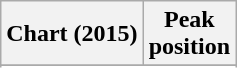<table class="wikitable">
<tr>
<th>Chart (2015)</th>
<th>Peak<br>position</th>
</tr>
<tr>
</tr>
<tr>
</tr>
</table>
